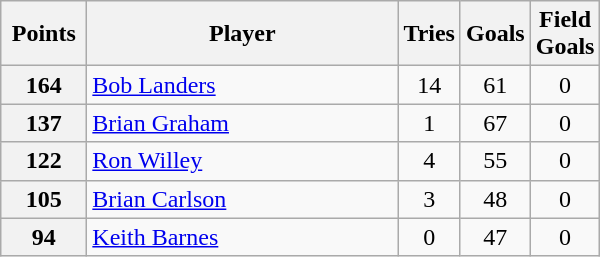<table class="wikitable" style="text-align:left;">
<tr>
<th width=50>Points</th>
<th width=200>Player</th>
<th width=30>Tries</th>
<th width=30>Goals</th>
<th width=30>Field Goals</th>
</tr>
<tr>
<th>164</th>
<td> <a href='#'>Bob Landers</a></td>
<td align=center>14</td>
<td align=center>61</td>
<td align=center>0</td>
</tr>
<tr>
<th>137</th>
<td> <a href='#'>Brian Graham</a></td>
<td align=center>1</td>
<td align=center>67</td>
<td align=center>0</td>
</tr>
<tr>
<th>122</th>
<td> <a href='#'>Ron Willey</a></td>
<td align=center>4</td>
<td align=center>55</td>
<td align=center>0</td>
</tr>
<tr>
<th>105</th>
<td> <a href='#'>Brian Carlson</a></td>
<td align=center>3</td>
<td align=center>48</td>
<td align=center>0</td>
</tr>
<tr>
<th>94</th>
<td> <a href='#'>Keith Barnes</a></td>
<td align=center>0</td>
<td align=center>47</td>
<td align=center>0</td>
</tr>
</table>
